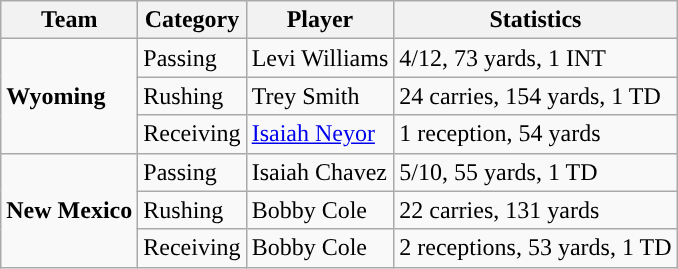<table class="wikitable" style="float: left;">
<tr>
<th>Team</th>
<th>Category</th>
<th>Player</th>
<th>Statistics</th>
</tr>
<tr>
<td rowspan=3><strong>Wyoming</strong></td>
<td>Passing</td>
<td>Levi Williams</td>
<td>4/12, 73 yards, 1 INT</td>
</tr>
<tr>
<td>Rushing</td>
<td>Trey Smith</td>
<td>24 carries, 154 yards, 1 TD</td>
</tr>
<tr>
<td>Receiving</td>
<td><a href='#'>Isaiah Neyor</a></td>
<td>1 reception, 54 yards</td>
</tr>
<tr>
<td rowspan=3><strong>New Mexico</strong></td>
<td>Passing</td>
<td>Isaiah Chavez</td>
<td>5/10, 55 yards, 1 TD</td>
</tr>
<tr>
<td>Rushing</td>
<td>Bobby Cole</td>
<td>22 carries, 131 yards</td>
</tr>
<tr>
<td>Receiving</td>
<td>Bobby Cole</td>
<td>2 receptions, 53 yards, 1 TD</td>
</tr>
</table>
